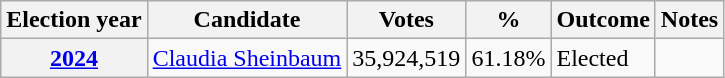<table class="wikitable">
<tr>
<th>Election year</th>
<th>Candidate</th>
<th>Votes</th>
<th>%</th>
<th>Outcome</th>
<th>Notes</th>
</tr>
<tr>
<th><a href='#'>2024</a></th>
<td><a href='#'>Claudia Sheinbaum</a></td>
<td>35,924,519</td>
<td>61.18%</td>
<td> Elected</td>
<td></td>
</tr>
</table>
